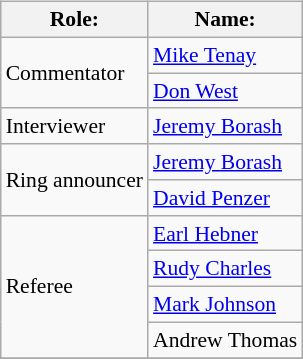<table class=wikitable style="font-size:90%; margin: 0.5em 0 0.5em 1em; float: right; clear: right;">
<tr>
<th>Role:</th>
<th>Name:</th>
</tr>
<tr>
<td rowspan="2">Commentator</td>
<td><a href='#'>Mike Tenay</a></td>
</tr>
<tr>
<td><a href='#'>Don West</a></td>
</tr>
<tr>
<td>Interviewer</td>
<td><a href='#'>Jeremy Borash</a></td>
</tr>
<tr>
<td rowspan="2">Ring announcer</td>
<td><a href='#'>Jeremy Borash</a></td>
</tr>
<tr>
<td><a href='#'>David Penzer</a></td>
</tr>
<tr>
<td rowspan="4">Referee</td>
<td><a href='#'>Earl Hebner</a></td>
</tr>
<tr>
<td><a href='#'>Rudy Charles</a></td>
</tr>
<tr>
<td><a href='#'>Mark Johnson</a></td>
</tr>
<tr>
<td>Andrew Thomas</td>
</tr>
<tr>
</tr>
</table>
